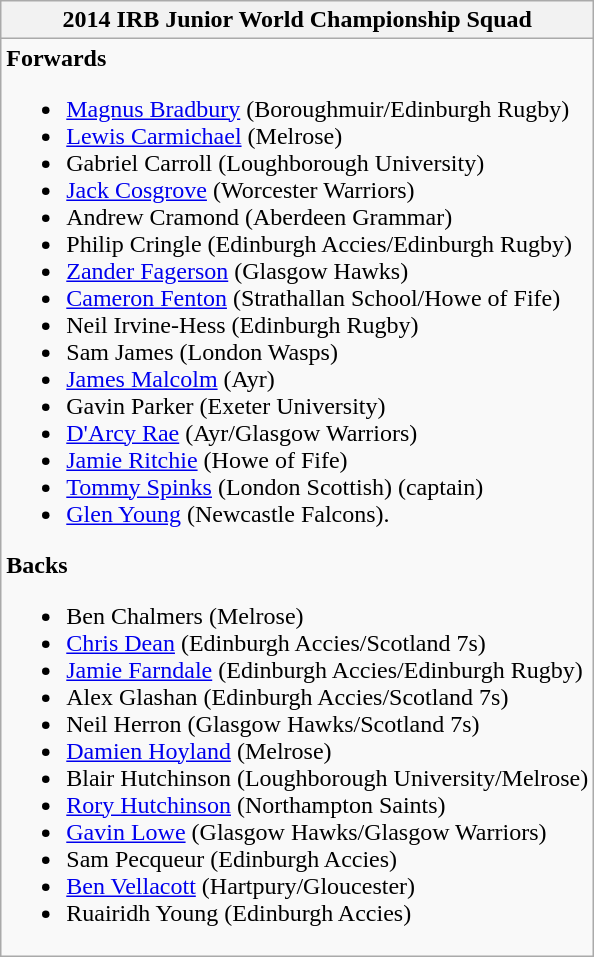<table class="wikitable collapsible collapsed">
<tr>
<th>2014 IRB Junior World Championship Squad</th>
</tr>
<tr>
<td><strong>Forwards</strong><br><ul><li><a href='#'>Magnus Bradbury</a> (Boroughmuir/Edinburgh Rugby)</li><li><a href='#'>Lewis Carmichael</a> (Melrose)</li><li>Gabriel Carroll (Loughborough University)</li><li><a href='#'>Jack Cosgrove</a> (Worcester Warriors)</li><li>Andrew Cramond (Aberdeen Grammar)</li><li>Philip Cringle (Edinburgh Accies/Edinburgh Rugby)</li><li><a href='#'>Zander Fagerson</a> (Glasgow Hawks)</li><li><a href='#'>Cameron Fenton</a> (Strathallan School/Howe of Fife)</li><li>Neil Irvine-Hess (Edinburgh Rugby)</li><li>Sam James (London Wasps)</li><li><a href='#'>James Malcolm</a> (Ayr)</li><li>Gavin Parker (Exeter University)</li><li><a href='#'>D'Arcy Rae</a> (Ayr/Glasgow Warriors)</li><li><a href='#'>Jamie Ritchie</a> (Howe of Fife)</li><li><a href='#'>Tommy Spinks</a> (London Scottish) (captain)</li><li><a href='#'>Glen Young</a> (Newcastle Falcons).</li></ul><strong>Backs</strong><ul><li>Ben Chalmers (Melrose)</li><li><a href='#'>Chris Dean</a> (Edinburgh Accies/Scotland 7s)</li><li><a href='#'>Jamie Farndale</a> (Edinburgh Accies/Edinburgh Rugby)</li><li>Alex Glashan (Edinburgh Accies/Scotland 7s)</li><li>Neil Herron (Glasgow Hawks/Scotland 7s)</li><li><a href='#'>Damien Hoyland</a> (Melrose)</li><li>Blair Hutchinson (Loughborough University/Melrose)</li><li><a href='#'>Rory Hutchinson</a> (Northampton Saints)</li><li><a href='#'>Gavin Lowe</a> (Glasgow Hawks/Glasgow Warriors)</li><li>Sam Pecqueur (Edinburgh Accies)</li><li><a href='#'>Ben Vellacott</a> (Hartpury/Gloucester)</li><li>Ruairidh Young (Edinburgh Accies)</li></ul></td>
</tr>
</table>
